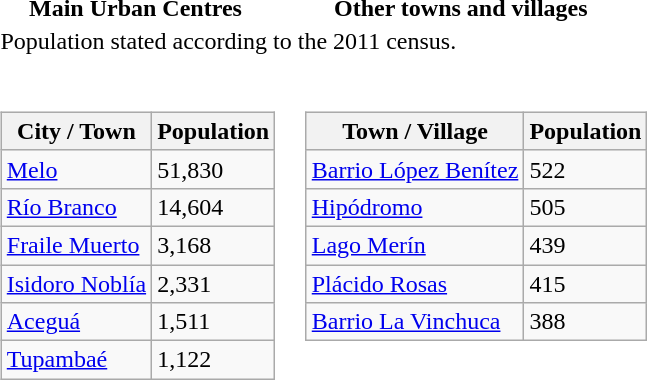<table style="margin-top:16px;">
<tr>
<th align="left" style="padding-left:20px;">Main Urban Centres</th>
<th align="left" style="padding-left:20px;">Other towns and villages</th>
</tr>
<tr>
<td colspan=2>Population stated according to the 2011 census.</td>
</tr>
<tr valign="top">
<td><br><table class="wikitable">
<tr>
<th>City / Town</th>
<th>Population</th>
</tr>
<tr>
<td><a href='#'>Melo</a></td>
<td>51,830</td>
</tr>
<tr>
<td><a href='#'>Río Branco</a></td>
<td>14,604</td>
</tr>
<tr>
<td><a href='#'>Fraile Muerto</a></td>
<td>3,168</td>
</tr>
<tr>
<td><a href='#'>Isidoro Noblía</a></td>
<td>2,331</td>
</tr>
<tr>
<td><a href='#'>Aceguá</a></td>
<td>1,511</td>
</tr>
<tr>
<td><a href='#'>Tupambaé</a></td>
<td>1,122</td>
</tr>
</table>
</td>
<td><br><table class="wikitable">
<tr>
<th>Town / Village</th>
<th>Population</th>
</tr>
<tr>
<td><a href='#'>Barrio López Benítez</a></td>
<td>522</td>
</tr>
<tr>
<td><a href='#'>Hipódromo</a></td>
<td>505</td>
</tr>
<tr>
<td><a href='#'>Lago Merín</a></td>
<td>439</td>
</tr>
<tr>
<td><a href='#'>Plácido Rosas</a></td>
<td>415</td>
</tr>
<tr>
<td><a href='#'>Barrio La Vinchuca</a></td>
<td>388</td>
</tr>
</table>
</td>
</tr>
</table>
